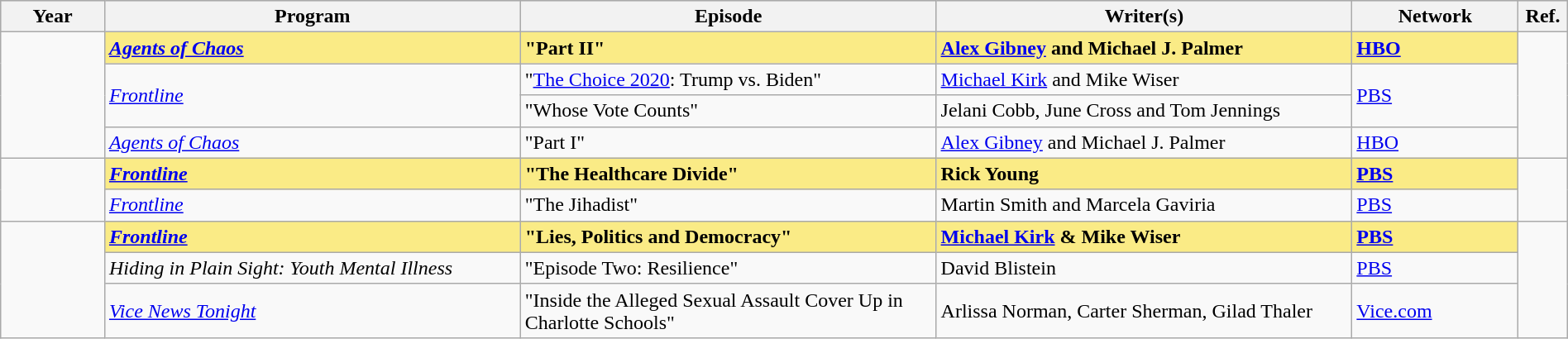<table class="wikitable" style="width:100%">
<tr bgcolor="#CCCCCC" align="center">
<th width="5%">Year</th>
<th width="20%">Program</th>
<th width="20%">Episode</th>
<th width="20%">Writer(s)</th>
<th width="8%">Network</th>
<th width="1%">Ref.</th>
</tr>
<tr>
<td rowspan=4></td>
<td style="background:#FAEB86;"><strong><em><a href='#'>Agents of Chaos</a></em></strong></td>
<td style="background:#FAEB86;"><strong>"Part II"</strong></td>
<td style="background:#FAEB86;"><strong><a href='#'>Alex Gibney</a> and Michael J. Palmer</strong></td>
<td style="background:#FAEB86;"><strong><a href='#'>HBO</a></strong></td>
<td rowspan=4 style="text-align:center;"></td>
</tr>
<tr>
<td rowspan="2"><em><a href='#'>Frontline</a></em></td>
<td>"<a href='#'>The Choice 2020</a>: Trump vs. Biden"</td>
<td><a href='#'>Michael Kirk</a> and Mike Wiser</td>
<td rowspan="2"><a href='#'>PBS</a></td>
</tr>
<tr>
<td>"Whose Vote Counts"</td>
<td>Jelani Cobb, June Cross and Tom Jennings</td>
</tr>
<tr>
<td><em><a href='#'>Agents of Chaos</a></em></td>
<td>"Part I"</td>
<td><a href='#'>Alex Gibney</a> and Michael J. Palmer</td>
<td><a href='#'>HBO</a></td>
</tr>
<tr>
<td rowspan=2></td>
<td style="background:#FAEB86"><strong><em><a href='#'>Frontline</a></em></strong></td>
<td style="background:#FAEB86"><strong>"The Healthcare Divide"</strong></td>
<td style="background:#FAEB86"><strong>Rick Young</strong></td>
<td style="background:#FAEB86"><strong><a href='#'>PBS</a></strong></td>
<td rowspan=2 style="text-align:center;"></td>
</tr>
<tr>
<td><em><a href='#'>Frontline</a></em></td>
<td>"The Jihadist"</td>
<td>Martin Smith and Marcela Gaviria</td>
<td><a href='#'>PBS</a></td>
</tr>
<tr>
<td rowspan=3></td>
<td style="background:#FAEB86"><strong><em><a href='#'>Frontline</a></em></strong></td>
<td style="background:#FAEB86"><strong>"Lies, Politics and Democracy"</strong></td>
<td style="background:#FAEB86"><strong><a href='#'>Michael Kirk</a> & Mike Wiser</strong></td>
<td style="background:#FAEB86"><strong><a href='#'>PBS</a></strong></td>
<td rowspan=3 style="text-align:center;"></td>
</tr>
<tr>
<td><em>Hiding in Plain Sight: Youth Mental Illness</em></td>
<td>"Episode Two: Resilience"</td>
<td>David Blistein</td>
<td><a href='#'>PBS</a></td>
</tr>
<tr>
<td><em><a href='#'>Vice News Tonight</a></em></td>
<td>"Inside the Alleged Sexual Assault Cover Up in Charlotte Schools"</td>
<td>Arlissa Norman, Carter Sherman, Gilad Thaler</td>
<td><a href='#'>Vice.com</a></td>
</tr>
</table>
